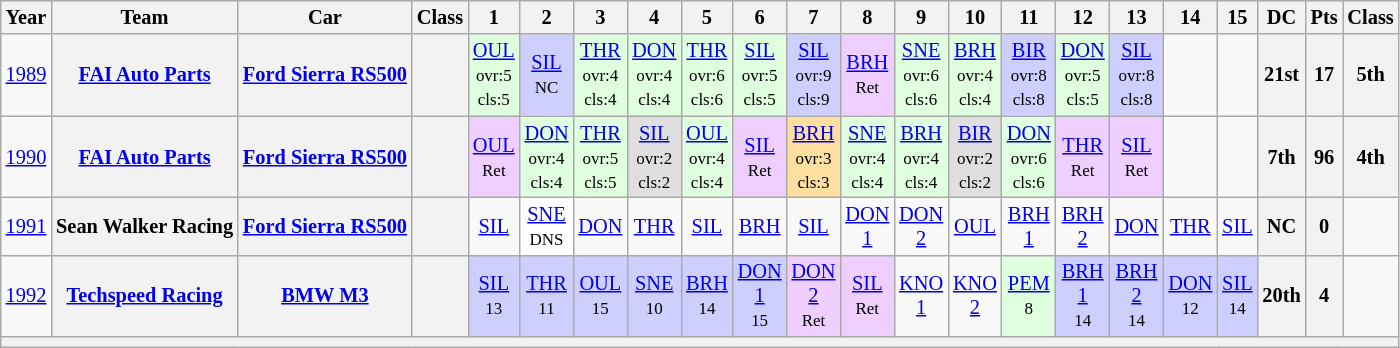<table class="wikitable" style="text-align:center; font-size:85%">
<tr>
<th>Year</th>
<th>Team</th>
<th>Car</th>
<th>Class</th>
<th>1</th>
<th>2</th>
<th>3</th>
<th>4</th>
<th>5</th>
<th>6</th>
<th>7</th>
<th>8</th>
<th>9</th>
<th>10</th>
<th>11</th>
<th>12</th>
<th>13</th>
<th>14</th>
<th>15</th>
<th>DC</th>
<th>Pts</th>
<th>Class</th>
</tr>
<tr>
<td><a href='#'>1989</a></td>
<th><a href='#'>FAI Auto Parts</a></th>
<th><a href='#'>Ford Sierra RS500</a></th>
<th><span></span></th>
<td style="background:#DFFFDF;"><a href='#'>OUL</a><br><small>ovr:5<br>cls:5</small></td>
<td style="background:#CFCFFF;"><a href='#'>SIL</a><br><small>NC</small></td>
<td style="background:#DFFFDF;"><a href='#'>THR</a><br><small>ovr:4<br>cls:4</small></td>
<td style="background:#DFFFDF;"><a href='#'>DON</a><br><small>ovr:4<br>cls:4</small></td>
<td style="background:#DFFFDF;"><a href='#'>THR</a><br><small>ovr:6<br>cls:6</small></td>
<td style="background:#DFFFDF;"><a href='#'>SIL</a><br><small>ovr:5<br>cls:5</small></td>
<td style="background:#CFCFFF;"><a href='#'>SIL</a><br><small>ovr:9<br>cls:9</small></td>
<td style="background:#EFCFFF;"><a href='#'>BRH</a><br><small>Ret</small></td>
<td style="background:#DFFFDF;"><a href='#'>SNE</a><br><small>ovr:6<br>cls:6</small></td>
<td style="background:#DFFFDF;"><a href='#'>BRH</a><br><small>ovr:4<br>cls:4</small></td>
<td style="background:#CFCFFF;"><a href='#'>BIR</a><br><small>ovr:8<br>cls:8</small></td>
<td style="background:#DFFFDF;"><a href='#'>DON</a><br><small>ovr:5<br>cls:5</small></td>
<td style="background:#CFCFFF;"><a href='#'>SIL</a><br><small>ovr:8<br>cls:8</small></td>
<td></td>
<td></td>
<th>21st</th>
<th>17</th>
<th>5th</th>
</tr>
<tr>
<td><a href='#'>1990</a></td>
<th><a href='#'>FAI Auto Parts</a></th>
<th><a href='#'>Ford Sierra RS500</a></th>
<th><span></span></th>
<td style="background:#EFCFFF;"><a href='#'>OUL</a><br><small>Ret</small></td>
<td style="background:#DFFFDF;"><a href='#'>DON</a><br><small>ovr:4<br>cls:4</small></td>
<td style="background:#DFFFDF;"><a href='#'>THR</a><br><small>ovr:5<br>cls:5</small></td>
<td style="background:#DFDFDF;"><a href='#'>SIL</a><br><small>ovr:2<br>cls:2</small></td>
<td style="background:#DFFFDF;"><a href='#'>OUL</a><br><small>ovr:4<br>cls:4</small></td>
<td style="background:#EFCFFF;"><a href='#'>SIL</a><br><small>Ret</small></td>
<td style="background:#FFDF9F;"><a href='#'>BRH</a><br><small>ovr:3<br>cls:3</small></td>
<td style="background:#DFFFDF;"><a href='#'>SNE</a><br><small>ovr:4<br>cls:4</small></td>
<td style="background:#DFFFDF;"><a href='#'>BRH</a><br><small>ovr:4<br>cls:4</small></td>
<td style="background:#DFDFDF;"><a href='#'>BIR</a><br><small>ovr:2<br>cls:2</small></td>
<td style="background:#DFFFDF;"><a href='#'>DON</a><br><small>ovr:6<br>cls:6</small></td>
<td style="background:#EFCFFF;"><a href='#'>THR</a><br><small>Ret</small></td>
<td style="background:#EFCFFF;"><a href='#'>SIL</a><br><small>Ret</small></td>
<td></td>
<td></td>
<th>7th</th>
<th>96</th>
<th>4th</th>
</tr>
<tr>
<td><a href='#'>1991</a></td>
<th>Sean Walker Racing</th>
<th><a href='#'>Ford Sierra RS500</a></th>
<th></th>
<td><a href='#'>SIL</a></td>
<td style="background:#FFFFFF;"><a href='#'>SNE</a><br><small>DNS</small></td>
<td><a href='#'>DON</a></td>
<td><a href='#'>THR</a></td>
<td><a href='#'>SIL</a></td>
<td><a href='#'>BRH</a></td>
<td><a href='#'>SIL</a></td>
<td><a href='#'>DON<br>1</a></td>
<td><a href='#'>DON<br>2</a></td>
<td><a href='#'>OUL</a></td>
<td><a href='#'>BRH<br>1</a></td>
<td><a href='#'>BRH<br>2</a></td>
<td><a href='#'>DON</a></td>
<td><a href='#'>THR</a></td>
<td><a href='#'>SIL</a></td>
<th>NC</th>
<th>0</th>
</tr>
<tr>
<td><a href='#'>1992</a></td>
<th><a href='#'>Techspeed Racing</a></th>
<th><a href='#'>BMW M3</a></th>
<th></th>
<td style="background:#CFCFFF;"><a href='#'>SIL</a><br><small>13</small></td>
<td style="background:#CFCFFF;"><a href='#'>THR</a><br><small>11</small></td>
<td style="background:#CFCFFF;"><a href='#'>OUL</a><br><small>15</small></td>
<td style="background:#CFCFFF;"><a href='#'>SNE</a><br><small>10</small></td>
<td style="background:#CFCFFF;"><a href='#'>BRH</a><br><small>14</small></td>
<td style="background:#CFCFFF;"><a href='#'>DON<br>1</a><br><small>15</small></td>
<td style="background:#EFCFFF;"><a href='#'>DON<br>2</a><br><small>Ret</small></td>
<td style="background:#EFCFFF;"><a href='#'>SIL</a><br><small>Ret</small></td>
<td><a href='#'>KNO<br>1</a></td>
<td><a href='#'>KNO<br>2</a></td>
<td style="background:#DFFFDF;"><a href='#'>PEM</a><br><small>8</small></td>
<td style="background:#CFCFFF;"><a href='#'>BRH<br>1</a><br><small>14</small></td>
<td style="background:#CFCFFF;"><a href='#'>BRH<br>2</a><br><small>14</small></td>
<td style="background:#CFCFFF;"><a href='#'>DON</a><br><small>12</small></td>
<td style="background:#CFCFFF;"><a href='#'>SIL</a><br><small>14</small></td>
<th>20th</th>
<th>4</th>
<td></td>
</tr>
<tr>
<th colspan="22"></th>
</tr>
</table>
